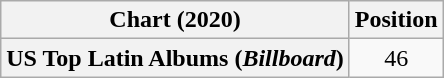<table class="wikitable plainrowheaders" style="text-align:center">
<tr>
<th scope="col">Chart (2020)</th>
<th scope="col">Position</th>
</tr>
<tr>
<th scope="row">US Top Latin Albums (<em>Billboard</em>)</th>
<td>46</td>
</tr>
</table>
